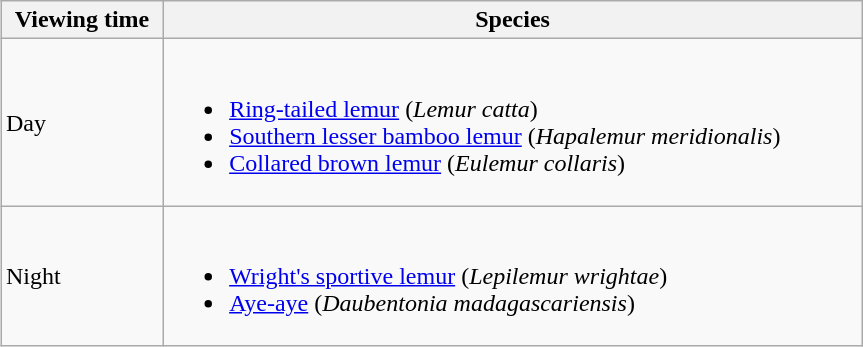<table class="wikitable" style="margin: 1em auto 1em auto" border="1" width="575pt">
<tr>
<th>Viewing time</th>
<th>Species</th>
</tr>
<tr>
<td>Day</td>
<td><br><ul><li><a href='#'>Ring-tailed lemur</a> (<em>Lemur catta</em>)</li><li><a href='#'>Southern lesser bamboo lemur</a> (<em>Hapalemur meridionalis</em>)</li><li><a href='#'>Collared brown lemur</a> (<em>Eulemur collaris</em>)</li></ul></td>
</tr>
<tr>
<td>Night</td>
<td><br><ul><li><a href='#'>Wright's sportive lemur</a> (<em>Lepilemur wrightae</em>)</li><li><a href='#'>Aye-aye</a> (<em>Daubentonia madagascariensis</em>)</li></ul></td>
</tr>
</table>
